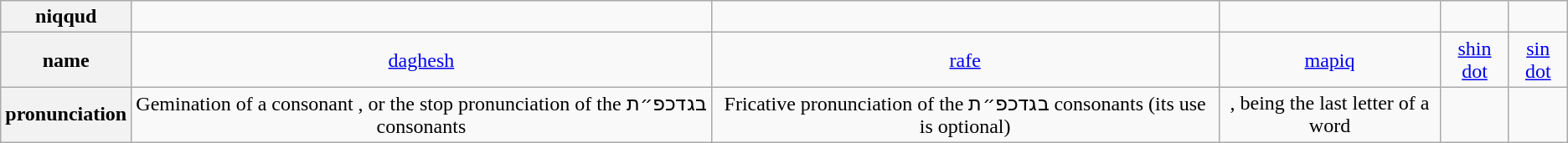<table class="wikitable" style="text-align: center;">
<tr>
<th>niqqud</th>
<td style="font-size: 180%;"></td>
<td style="font-size: 180%;"></td>
<td style="font-size: 180%;"></td>
<td style="font-size: 180%;"></td>
<td style="font-size: 180%;"></td>
</tr>
<tr>
<th>name</th>
<td><a href='#'>daghesh</a></td>
<td><a href='#'>rafe</a></td>
<td><a href='#'>mapiq</a></td>
<td><a href='#'>shin dot</a></td>
<td><a href='#'>sin dot</a></td>
</tr>
<tr>
<th>pronunciation</th>
<td>Gemination of a consonant , or the stop pronunciation of the בגדכפ״ת consonants</td>
<td>Fricative pronunciation of the בגדכפ״ת consonants (its use is optional)</td>
<td>, being the last letter of a word</td>
<td></td>
<td></td>
</tr>
</table>
